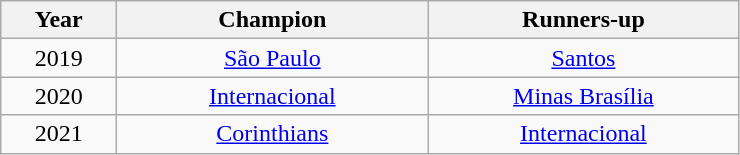<table class="wikitable">
<tr>
<th width=70>Year</th>
<th width=200>Champion</th>
<th width=200>Runners-up</th>
</tr>
<tr>
<td align=center>2019</td>
<td align=center><a href='#'>São Paulo</a><br></td>
<td align=center><a href='#'>Santos</a><br></td>
</tr>
<tr>
<td align=center>2020</td>
<td align=center><a href='#'>Internacional</a><br></td>
<td align=center><a href='#'>Minas Brasília</a><br></td>
</tr>
<tr>
<td align=center>2021</td>
<td align=center><a href='#'>Corinthians</a><br></td>
<td align=center><a href='#'>Internacional</a><br></td>
</tr>
</table>
